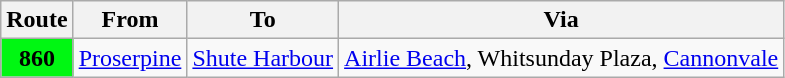<table class="wikitable sortable" border="1">
<tr>
<th align="center" scope="col"><strong>Route</strong></th>
<th scope="col"><strong>From</strong></th>
<th scope="col"><strong>To</strong></th>
<th scope="col"><strong>Via</strong></th>
</tr>
<tr>
<th align="center" style="font-style:bold; font-size:100%; background:#00f712;"><span>860</span></th>
<td><a href='#'>Proserpine</a></td>
<td><a href='#'>Shute Harbour</a></td>
<td><a href='#'>Airlie Beach</a>, Whitsunday Plaza, <a href='#'>Cannonvale</a></td>
</tr>
</table>
